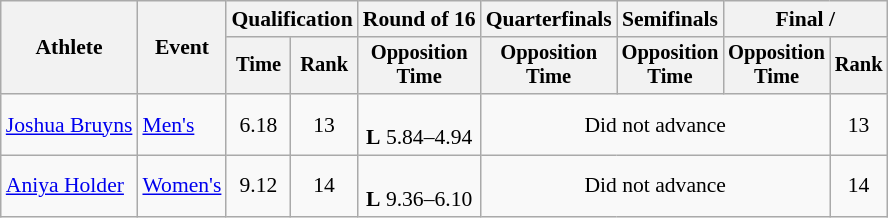<table class="wikitable" style="font-size:90%; text-align:center">
<tr>
<th rowspan=2>Athlete</th>
<th rowspan=2>Event</th>
<th colspan="2">Qualification</th>
<th>Round of 16</th>
<th>Quarterfinals</th>
<th>Semifinals</th>
<th colspan="2">Final / </th>
</tr>
<tr style="font-size:95%">
<th>Time</th>
<th>Rank</th>
<th>Opposition<br>Time</th>
<th>Opposition<br>Time</th>
<th>Opposition<br>Time</th>
<th>Opposition<br>Time</th>
<th>Rank</th>
</tr>
<tr align=center>
<td align=left><a href='#'>Joshua Bruyns</a></td>
<td align=left><a href='#'>Men's</a></td>
<td>6.18</td>
<td>13</td>
<td><br> <strong>L</strong> 5.84–4.94</td>
<td colspan="3">Did not advance</td>
<td>13</td>
</tr>
<tr align=center>
<td align=left><a href='#'>Aniya Holder</a></td>
<td align=left><a href='#'>Women's</a></td>
<td>9.12</td>
<td>14</td>
<td><br> <strong>L</strong> 9.36–6.10</td>
<td colspan="3">Did not advance</td>
<td>14</td>
</tr>
</table>
